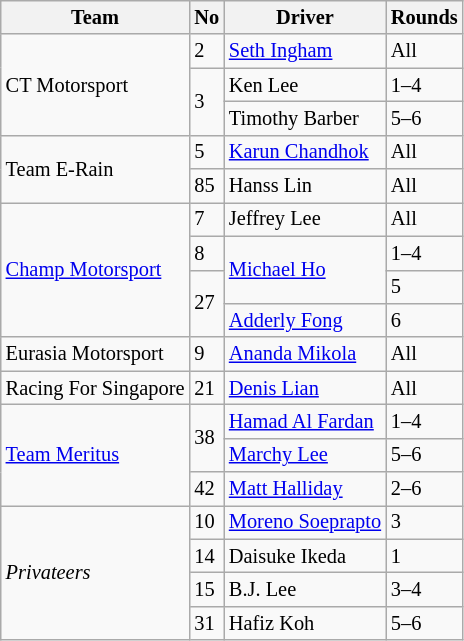<table class="wikitable" style="font-size: 85%;">
<tr>
<th>Team</th>
<th>No</th>
<th>Driver</th>
<th>Rounds</th>
</tr>
<tr>
<td rowspan=3> CT Motorsport</td>
<td>2</td>
<td> <a href='#'>Seth Ingham</a></td>
<td>All</td>
</tr>
<tr>
<td rowspan=2>3</td>
<td> Ken Lee</td>
<td>1–4</td>
</tr>
<tr>
<td> Timothy Barber</td>
<td>5–6</td>
</tr>
<tr>
<td rowspan=2> Team E-Rain</td>
<td>5</td>
<td> <a href='#'>Karun Chandhok</a></td>
<td>All</td>
</tr>
<tr>
<td>85</td>
<td> Hanss Lin</td>
<td>All</td>
</tr>
<tr>
<td rowspan=4> <a href='#'>Champ Motorsport</a></td>
<td>7</td>
<td> Jeffrey Lee</td>
<td>All</td>
</tr>
<tr>
<td>8</td>
<td rowspan=2> <a href='#'>Michael Ho</a></td>
<td>1–4</td>
</tr>
<tr>
<td rowspan=2>27</td>
<td>5</td>
</tr>
<tr>
<td> <a href='#'>Adderly Fong</a></td>
<td>6</td>
</tr>
<tr>
<td> Eurasia Motorsport</td>
<td>9</td>
<td> <a href='#'>Ananda Mikola</a></td>
<td>All</td>
</tr>
<tr>
<td> Racing For Singapore</td>
<td>21</td>
<td> <a href='#'>Denis Lian</a></td>
<td>All</td>
</tr>
<tr>
<td rowspan=3> <a href='#'>Team Meritus</a></td>
<td rowspan=2>38</td>
<td> <a href='#'>Hamad Al Fardan</a></td>
<td>1–4</td>
</tr>
<tr>
<td> <a href='#'>Marchy Lee</a></td>
<td>5–6</td>
</tr>
<tr>
<td>42</td>
<td> <a href='#'>Matt Halliday</a></td>
<td>2–6</td>
</tr>
<tr>
<td rowspan=4><em>Privateers</em></td>
<td>10</td>
<td> <a href='#'>Moreno Soeprapto</a></td>
<td>3</td>
</tr>
<tr>
<td>14</td>
<td> Daisuke Ikeda</td>
<td>1</td>
</tr>
<tr>
<td>15</td>
<td> B.J. Lee</td>
<td>3–4</td>
</tr>
<tr>
<td>31</td>
<td> Hafiz Koh</td>
<td>5–6</td>
</tr>
</table>
